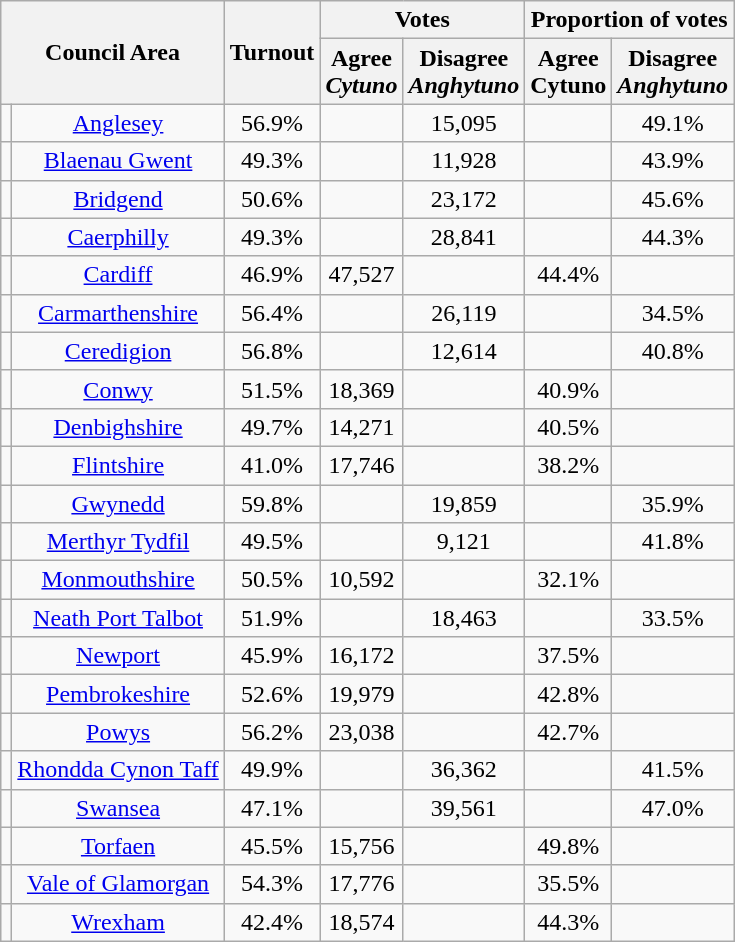<table class="wikitable sortable" style="text-align:center;">
<tr>
<th colspan="2" rowspan="2">Council Area</th>
<th rowspan=2>Turnout</th>
<th colspan=2>Votes</th>
<th colspan=2>Proportion of votes</th>
</tr>
<tr>
<th>Agree<br><em>Cytuno</em></th>
<th>Disagree<br><em>Anghytuno</em></th>
<th>Agree<br>Cytuno</th>
<th>Disagree<br><em>Anghytuno</em></th>
</tr>
<tr>
<td></td>
<td><a href='#'>Anglesey</a></td>
<td>56.9%</td>
<td></td>
<td>15,095</td>
<td></td>
<td>49.1%</td>
</tr>
<tr>
<td></td>
<td><a href='#'>Blaenau Gwent</a></td>
<td>49.3%</td>
<td></td>
<td>11,928</td>
<td></td>
<td>43.9%</td>
</tr>
<tr>
<td></td>
<td><a href='#'>Bridgend</a></td>
<td>50.6%</td>
<td></td>
<td>23,172</td>
<td></td>
<td>45.6%</td>
</tr>
<tr>
<td></td>
<td><a href='#'>Caerphilly</a></td>
<td>49.3%</td>
<td></td>
<td>28,841</td>
<td></td>
<td>44.3%</td>
</tr>
<tr>
<td></td>
<td><a href='#'>Cardiff</a></td>
<td>46.9%</td>
<td>47,527</td>
<td></td>
<td>44.4%</td>
<td></td>
</tr>
<tr>
<td></td>
<td><a href='#'>Carmarthenshire</a></td>
<td>56.4%</td>
<td></td>
<td>26,119</td>
<td></td>
<td>34.5%</td>
</tr>
<tr>
<td></td>
<td><a href='#'>Ceredigion</a></td>
<td>56.8%</td>
<td></td>
<td>12,614</td>
<td></td>
<td>40.8%</td>
</tr>
<tr>
<td></td>
<td><a href='#'>Conwy</a></td>
<td>51.5%</td>
<td>18,369</td>
<td></td>
<td>40.9%</td>
<td></td>
</tr>
<tr>
<td></td>
<td><a href='#'>Denbighshire</a></td>
<td>49.7%</td>
<td>14,271</td>
<td></td>
<td>40.5%</td>
<td></td>
</tr>
<tr>
<td></td>
<td><a href='#'>Flintshire</a></td>
<td>41.0%</td>
<td>17,746</td>
<td></td>
<td>38.2%</td>
<td></td>
</tr>
<tr>
<td></td>
<td><a href='#'>Gwynedd</a></td>
<td>59.8%</td>
<td></td>
<td>19,859</td>
<td></td>
<td>35.9%</td>
</tr>
<tr>
<td></td>
<td><a href='#'>Merthyr Tydfil</a></td>
<td>49.5%</td>
<td></td>
<td>9,121</td>
<td></td>
<td>41.8%</td>
</tr>
<tr>
<td></td>
<td><a href='#'>Monmouthshire</a></td>
<td>50.5%</td>
<td>10,592</td>
<td></td>
<td>32.1%</td>
<td></td>
</tr>
<tr>
<td></td>
<td><a href='#'>Neath Port Talbot</a></td>
<td>51.9%</td>
<td></td>
<td>18,463</td>
<td></td>
<td>33.5%</td>
</tr>
<tr>
<td></td>
<td><a href='#'>Newport</a></td>
<td>45.9%</td>
<td>16,172</td>
<td></td>
<td>37.5%</td>
<td></td>
</tr>
<tr>
<td></td>
<td><a href='#'>Pembrokeshire</a></td>
<td>52.6%</td>
<td>19,979</td>
<td></td>
<td>42.8%</td>
<td></td>
</tr>
<tr>
<td></td>
<td><a href='#'>Powys</a></td>
<td>56.2%</td>
<td>23,038</td>
<td></td>
<td>42.7%</td>
<td></td>
</tr>
<tr>
<td></td>
<td><a href='#'>Rhondda Cynon Taff</a></td>
<td>49.9%</td>
<td></td>
<td>36,362</td>
<td></td>
<td>41.5%</td>
</tr>
<tr>
<td></td>
<td><a href='#'>Swansea</a></td>
<td>47.1%</td>
<td></td>
<td>39,561</td>
<td></td>
<td>47.0%</td>
</tr>
<tr>
<td></td>
<td><a href='#'>Torfaen</a></td>
<td>45.5%</td>
<td>15,756</td>
<td></td>
<td>49.8%</td>
<td></td>
</tr>
<tr>
<td></td>
<td><a href='#'>Vale of Glamorgan</a></td>
<td>54.3%</td>
<td>17,776</td>
<td></td>
<td>35.5%</td>
<td></td>
</tr>
<tr>
<td></td>
<td><a href='#'>Wrexham</a></td>
<td>42.4%</td>
<td>18,574</td>
<td></td>
<td>44.3%</td>
<td></td>
</tr>
</table>
